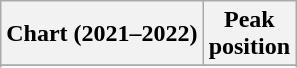<table class="wikitable sortable plainrowheaders" style="text-align:center">
<tr>
<th scope="col">Chart (2021–2022)</th>
<th scope="col">Peak<br>position</th>
</tr>
<tr>
</tr>
<tr>
</tr>
<tr>
</tr>
<tr>
</tr>
<tr>
</tr>
<tr>
</tr>
</table>
